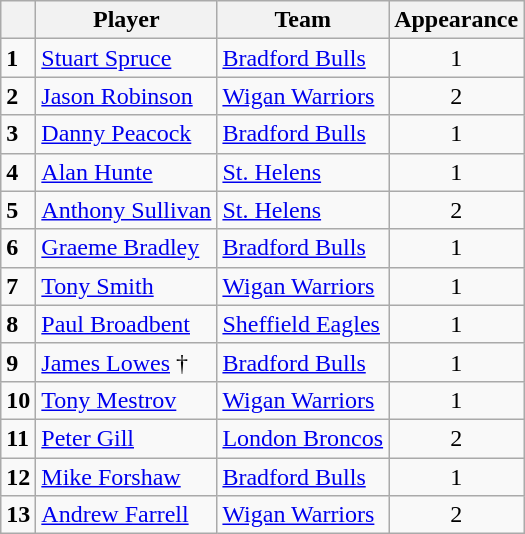<table class="wikitable">
<tr>
<th></th>
<th>Player</th>
<th>Team</th>
<th>Appearance</th>
</tr>
<tr>
<td><strong>1</strong></td>
<td> <a href='#'>Stuart Spruce</a></td>
<td> <a href='#'>Bradford Bulls</a></td>
<td style="text-align:center;">1</td>
</tr>
<tr>
<td><strong>2</strong></td>
<td> <a href='#'>Jason Robinson</a></td>
<td> <a href='#'>Wigan Warriors</a></td>
<td style="text-align:center;">2</td>
</tr>
<tr>
<td><strong>3</strong></td>
<td> <a href='#'>Danny Peacock</a></td>
<td> <a href='#'>Bradford Bulls</a></td>
<td style="text-align:center;">1</td>
</tr>
<tr>
<td><strong>4</strong></td>
<td> <a href='#'>Alan Hunte</a></td>
<td> <a href='#'>St. Helens</a></td>
<td style="text-align:center;">1</td>
</tr>
<tr>
<td><strong>5</strong></td>
<td> <a href='#'>Anthony Sullivan</a></td>
<td> <a href='#'>St. Helens</a></td>
<td style="text-align:center;">2</td>
</tr>
<tr>
<td><strong>6</strong></td>
<td> <a href='#'>Graeme Bradley</a></td>
<td> <a href='#'>Bradford Bulls</a></td>
<td style="text-align:center;">1</td>
</tr>
<tr>
<td><strong>7</strong></td>
<td> <a href='#'>Tony Smith</a></td>
<td> <a href='#'>Wigan Warriors</a></td>
<td style="text-align:center;">1</td>
</tr>
<tr>
<td><strong>8</strong></td>
<td> <a href='#'>Paul Broadbent</a></td>
<td> <a href='#'>Sheffield Eagles</a></td>
<td style="text-align:center;">1</td>
</tr>
<tr>
<td><strong>9</strong></td>
<td> <a href='#'>James Lowes</a> †</td>
<td> <a href='#'>Bradford Bulls</a></td>
<td style="text-align:center;">1</td>
</tr>
<tr>
<td><strong>10</strong></td>
<td> <a href='#'>Tony Mestrov</a></td>
<td> <a href='#'>Wigan Warriors</a></td>
<td style="text-align:center;">1</td>
</tr>
<tr>
<td><strong>11</strong></td>
<td> <a href='#'>Peter Gill</a></td>
<td> <a href='#'>London Broncos</a></td>
<td style="text-align:center;">2</td>
</tr>
<tr>
<td><strong>12</strong></td>
<td> <a href='#'>Mike Forshaw</a></td>
<td> <a href='#'>Bradford Bulls</a></td>
<td style="text-align:center;">1</td>
</tr>
<tr>
<td><strong>13</strong></td>
<td> <a href='#'>Andrew Farrell</a></td>
<td> <a href='#'>Wigan Warriors</a></td>
<td style="text-align:center;">2</td>
</tr>
</table>
